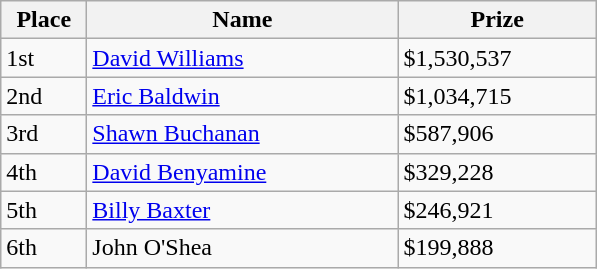<table class="wikitable">
<tr>
<th width="50">Place</th>
<th width="200">Name</th>
<th width="125">Prize</th>
</tr>
<tr>
<td>1st</td>
<td><a href='#'>David Williams</a></td>
<td>$1,530,537</td>
</tr>
<tr>
<td>2nd</td>
<td><a href='#'>Eric Baldwin</a></td>
<td>$1,034,715</td>
</tr>
<tr>
<td>3rd</td>
<td><a href='#'>Shawn Buchanan</a></td>
<td>$587,906</td>
</tr>
<tr>
<td>4th</td>
<td><a href='#'>David Benyamine</a></td>
<td>$329,228</td>
</tr>
<tr>
<td>5th</td>
<td><a href='#'>Billy Baxter</a></td>
<td>$246,921</td>
</tr>
<tr>
<td>6th</td>
<td>John O'Shea</td>
<td>$199,888</td>
</tr>
</table>
